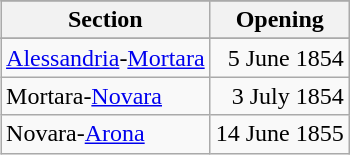<table class="wikitable" style="float:right">
<tr>
</tr>
<tr style="background:#efefef;">
<th>Section</th>
<th>Opening</th>
</tr>
<tr>
</tr>
<tr>
<td align="left"><a href='#'>Alessandria</a>-<a href='#'>Mortara</a></td>
<td align="right">5 June 1854</td>
</tr>
<tr>
<td align="left">Mortara-<a href='#'>Novara</a></td>
<td align="right">3 July 1854</td>
</tr>
<tr>
<td align="left">Novara-<a href='#'>Arona</a></td>
<td align="right">14 June 1855</td>
</tr>
</table>
